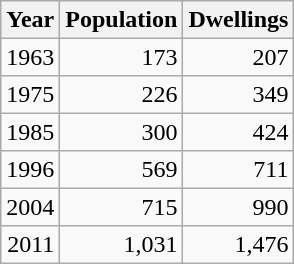<table class="wikitable" style="line-height:1.1em;">
<tr>
<th>Year</th>
<th>Population</th>
<th>Dwellings</th>
</tr>
<tr align="right">
<td>1963</td>
<td>173</td>
<td>207</td>
</tr>
<tr align="right">
<td>1975</td>
<td>226</td>
<td>349</td>
</tr>
<tr align="right">
<td>1985</td>
<td>300</td>
<td>424</td>
</tr>
<tr align="right">
<td>1996</td>
<td>569</td>
<td>711</td>
</tr>
<tr align="right">
<td>2004</td>
<td>715</td>
<td>990</td>
</tr>
<tr align="right">
<td>2011</td>
<td>1,031</td>
<td>1,476</td>
</tr>
</table>
